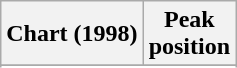<table class="wikitable sortable plainrowheaders" style="text-align:center">
<tr>
<th scope="col">Chart (1998)</th>
<th scope="col">Peak<br>position</th>
</tr>
<tr>
</tr>
<tr>
</tr>
</table>
